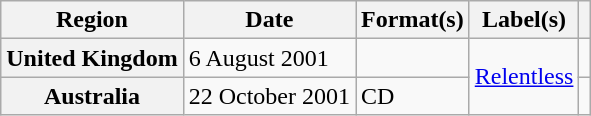<table class="wikitable plainrowheaders">
<tr>
<th scope="col">Region</th>
<th scope="col">Date</th>
<th scope="col">Format(s)</th>
<th scope="col">Label(s)</th>
<th scope="col"></th>
</tr>
<tr>
<th scope="row">United Kingdom</th>
<td>6 August 2001</td>
<td></td>
<td rowspan="2"><a href='#'>Relentless</a></td>
<td align="center"></td>
</tr>
<tr>
<th scope="row">Australia</th>
<td>22 October 2001</td>
<td>CD</td>
<td align="center"></td>
</tr>
</table>
